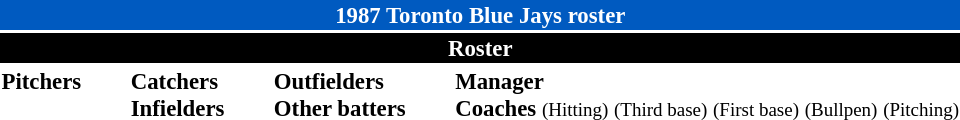<table class="toccolours" style="font-size: 95%;">
<tr>
<th colspan="10" style="background-color: #005ac0;color:#FFFFFF;text-align:center;">1987 Toronto Blue Jays roster</th>
</tr>
<tr>
<td colspan="10" style="background-color: black; color: white; text-align: center;"><strong>Roster</strong></td>
</tr>
<tr>
<td valign="top"><strong>Pitchers</strong><br>













</td>
<td width="25px"></td>
<td valign="top"><strong>Catchers</strong><br>




<strong>Infielders</strong>









</td>
<td width="25px"></td>
<td valign="top"><strong>Outfielders</strong><br>






<strong>Other batters</strong>
</td>
<td width="25px"></td>
<td valign="top"><strong>Manager</strong><br>
<strong>Coaches</strong>
 <small>(Hitting)</small>
 <small>(Third base)</small>
 <small>(First base)</small>
 <small>(Bullpen)</small>
 <small>(Pitching)</small></td>
</tr>
</table>
